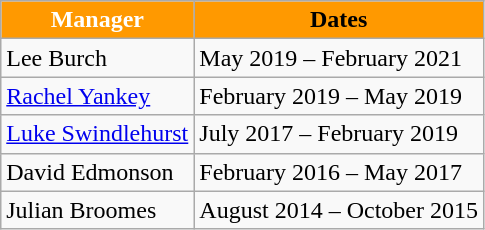<table class="wikitable">
<tr>
<th style="background:#FF9900; color:white;" scope="col">Manager</th>
<th style="background:#FF9900; color:black;" scope="col">Dates</th>
</tr>
<tr>
<td>Lee Burch</td>
<td>May 2019 – February 2021</td>
</tr>
<tr>
<td><a href='#'>Rachel Yankey</a></td>
<td>February 2019 – May 2019</td>
</tr>
<tr>
<td><a href='#'>Luke Swindlehurst</a></td>
<td>July 2017 – February 2019</td>
</tr>
<tr>
<td>David Edmonson</td>
<td>February 2016 – May 2017</td>
</tr>
<tr>
<td>Julian Broomes</td>
<td>August 2014 – October 2015</td>
</tr>
</table>
